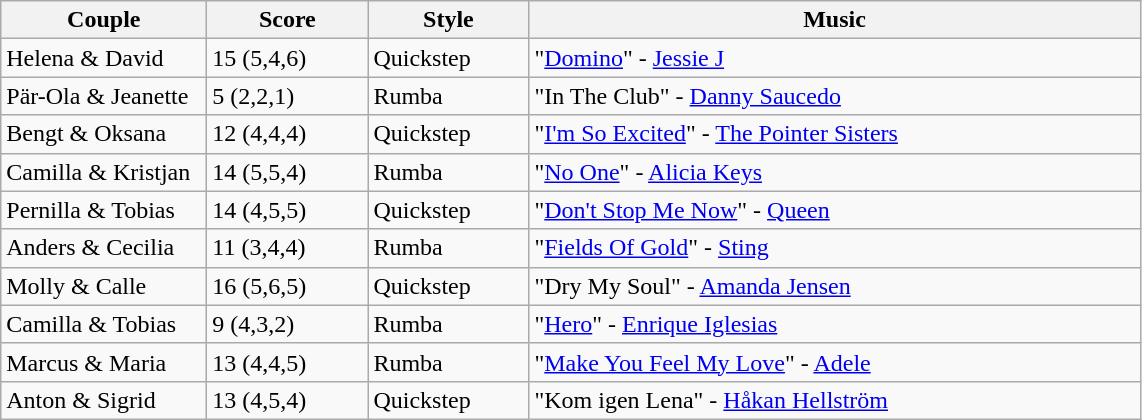<table class="wikitable">
<tr>
<th width="130">Couple</th>
<th width="100">Score</th>
<th width="100">Style</th>
<th width="400">Music</th>
</tr>
<tr>
<td>Helena & David</td>
<td>15 (5,4,6)</td>
<td>Quickstep</td>
<td>"<a href='#'>Domino</a>" - <a href='#'>Jessie J</a></td>
</tr>
<tr>
<td>Pär-Ola & Jeanette</td>
<td>5 (2,2,1)</td>
<td>Rumba</td>
<td>"In The Club" - <a href='#'>Danny Saucedo</a></td>
</tr>
<tr>
<td>Bengt & Oksana</td>
<td>12 (4,4,4)</td>
<td>Quickstep</td>
<td>"<a href='#'>I'm So Excited</a>" - <a href='#'>The Pointer Sisters</a></td>
</tr>
<tr>
<td>Camilla & Kristjan</td>
<td>14 (5,5,4)</td>
<td>Rumba</td>
<td>"<a href='#'>No One</a>" - <a href='#'>Alicia Keys</a></td>
</tr>
<tr>
<td>Pernilla & Tobias</td>
<td>14 (4,5,5)</td>
<td>Quickstep</td>
<td>"<a href='#'>Don't Stop Me Now</a>" - <a href='#'>Queen</a></td>
</tr>
<tr>
<td>Anders & Cecilia</td>
<td>11 (3,4,4)</td>
<td>Rumba</td>
<td>"<a href='#'>Fields Of Gold</a>" - <a href='#'>Sting</a></td>
</tr>
<tr>
<td>Molly & Calle</td>
<td>16 (5,6,5)</td>
<td>Quickstep</td>
<td>"Dry My Soul" - <a href='#'>Amanda Jensen</a></td>
</tr>
<tr>
<td>Camilla & Tobias</td>
<td>9 (4,3,2)</td>
<td>Rumba</td>
<td>"<a href='#'>Hero</a>" - <a href='#'>Enrique Iglesias</a></td>
</tr>
<tr>
<td>Marcus & Maria</td>
<td>13 (4,4,5)</td>
<td>Rumba</td>
<td>"<a href='#'>Make You Feel My Love</a>" - <a href='#'>Adele</a></td>
</tr>
<tr>
<td>Anton & Sigrid</td>
<td>13 (4,5,4)</td>
<td>Quickstep</td>
<td>"Kom igen Lena" - <a href='#'>Håkan Hellström</a></td>
</tr>
</table>
